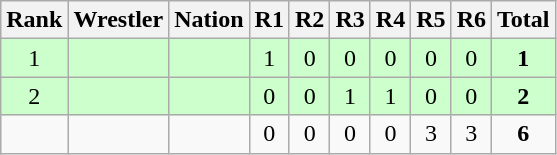<table class="wikitable sortable" style="text-align:center;">
<tr>
<th>Rank</th>
<th>Wrestler</th>
<th>Nation</th>
<th>R1</th>
<th>R2</th>
<th>R3</th>
<th>R4</th>
<th>R5</th>
<th>R6</th>
<th>Total</th>
</tr>
<tr style="background:#cfc;">
<td>1</td>
<td align=left></td>
<td align=left></td>
<td>1</td>
<td>0</td>
<td>0</td>
<td>0</td>
<td>0</td>
<td>0</td>
<td><strong>1</strong></td>
</tr>
<tr style="background:#cfc;">
<td>2</td>
<td align=left></td>
<td align=left></td>
<td>0</td>
<td>0</td>
<td>1</td>
<td>1</td>
<td>0</td>
<td>0</td>
<td><strong>2</strong></td>
</tr>
<tr>
<td></td>
<td align=left></td>
<td align=left></td>
<td>0</td>
<td>0</td>
<td>0</td>
<td>0</td>
<td>3</td>
<td>3</td>
<td><strong>6</strong></td>
</tr>
</table>
